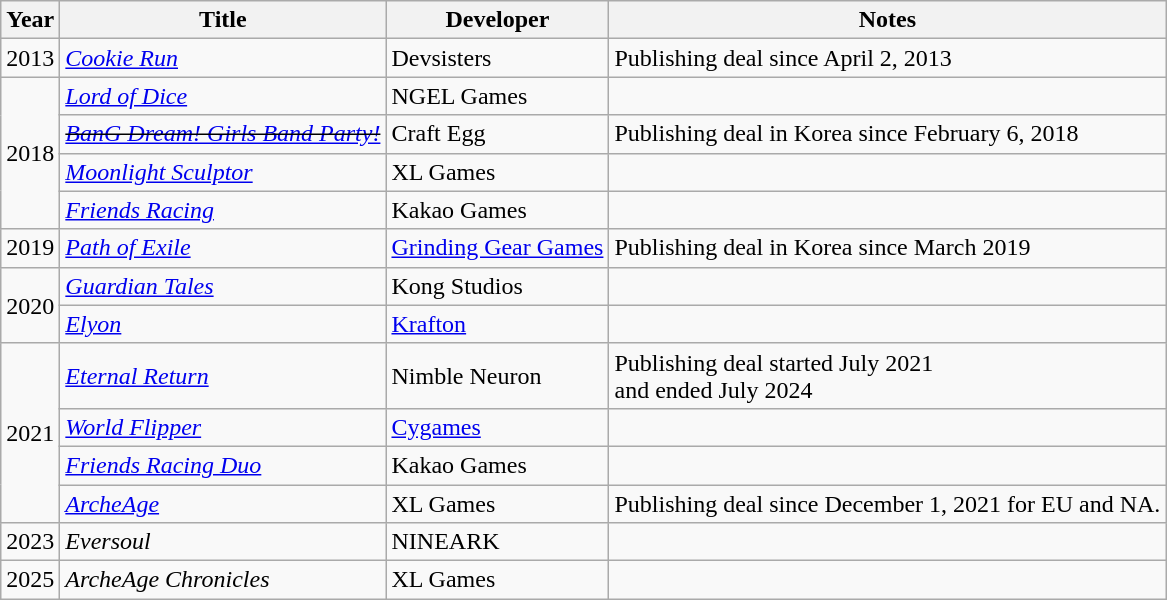<table class="wikitable">
<tr>
<th scope="col">Year</th>
<th scope="col">Title</th>
<th scope="col">Developer</th>
<th scope="col">Notes</th>
</tr>
<tr>
<td>2013</td>
<td><em><a href='#'>Cookie Run</a></em></td>
<td>Devsisters</td>
<td>Publishing deal since April 2, 2013</td>
</tr>
<tr>
<td rowspan="4">2018</td>
<td><em><a href='#'>Lord of Dice</a></em></td>
<td>NGEL Games</td>
<td></td>
</tr>
<tr>
<td><s><em><a href='#'>BanG Dream! Girls Band Party!</a></em></s></td>
<td>Craft Egg</td>
<td>Publishing deal in Korea since February 6, 2018</td>
</tr>
<tr>
<td><em><a href='#'>Moonlight Sculptor</a></em></td>
<td>XL Games</td>
<td></td>
</tr>
<tr>
<td><em><a href='#'>Friends Racing</a></em></td>
<td>Kakao Games</td>
<td></td>
</tr>
<tr>
<td>2019</td>
<td><em><a href='#'>Path of Exile</a></em></td>
<td><a href='#'>Grinding Gear Games</a></td>
<td>Publishing deal in Korea since March 2019</td>
</tr>
<tr>
<td rowspan="2">2020</td>
<td><em><a href='#'>Guardian Tales</a></em></td>
<td>Kong Studios</td>
<td></td>
</tr>
<tr>
<td><em><a href='#'>Elyon</a></em></td>
<td><a href='#'>Krafton</a></td>
<td></td>
</tr>
<tr>
<td rowspan="4">2021</td>
<td><em><a href='#'>Eternal Return</a></em></td>
<td>Nimble Neuron</td>
<td>Publishing deal started July 2021<br>and ended July 2024</td>
</tr>
<tr>
<td><em><a href='#'>World Flipper</a></em></td>
<td><a href='#'>Cygames</a></td>
<td></td>
</tr>
<tr>
<td><em><a href='#'>Friends Racing Duo</a></em></td>
<td>Kakao Games</td>
<td></td>
</tr>
<tr>
<td><em><a href='#'>ArcheAge</a></em></td>
<td>XL Games</td>
<td>Publishing deal since December 1, 2021 for EU and NA.</td>
</tr>
<tr>
<td>2023</td>
<td><em>Eversoul</em></td>
<td>NINEARK</td>
<td></td>
</tr>
<tr>
<td>2025</td>
<td><em>ArcheAge Chronicles</em></td>
<td>XL Games</td>
<td></td>
</tr>
</table>
